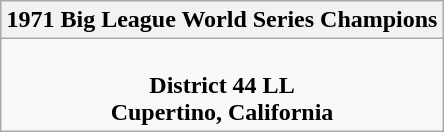<table class="wikitable" style="text-align: center; margin: 0 auto;">
<tr>
<th>1971 Big League World Series Champions</th>
</tr>
<tr>
<td><br><strong>District 44 LL</strong><br><strong>Cupertino, California</strong></td>
</tr>
</table>
